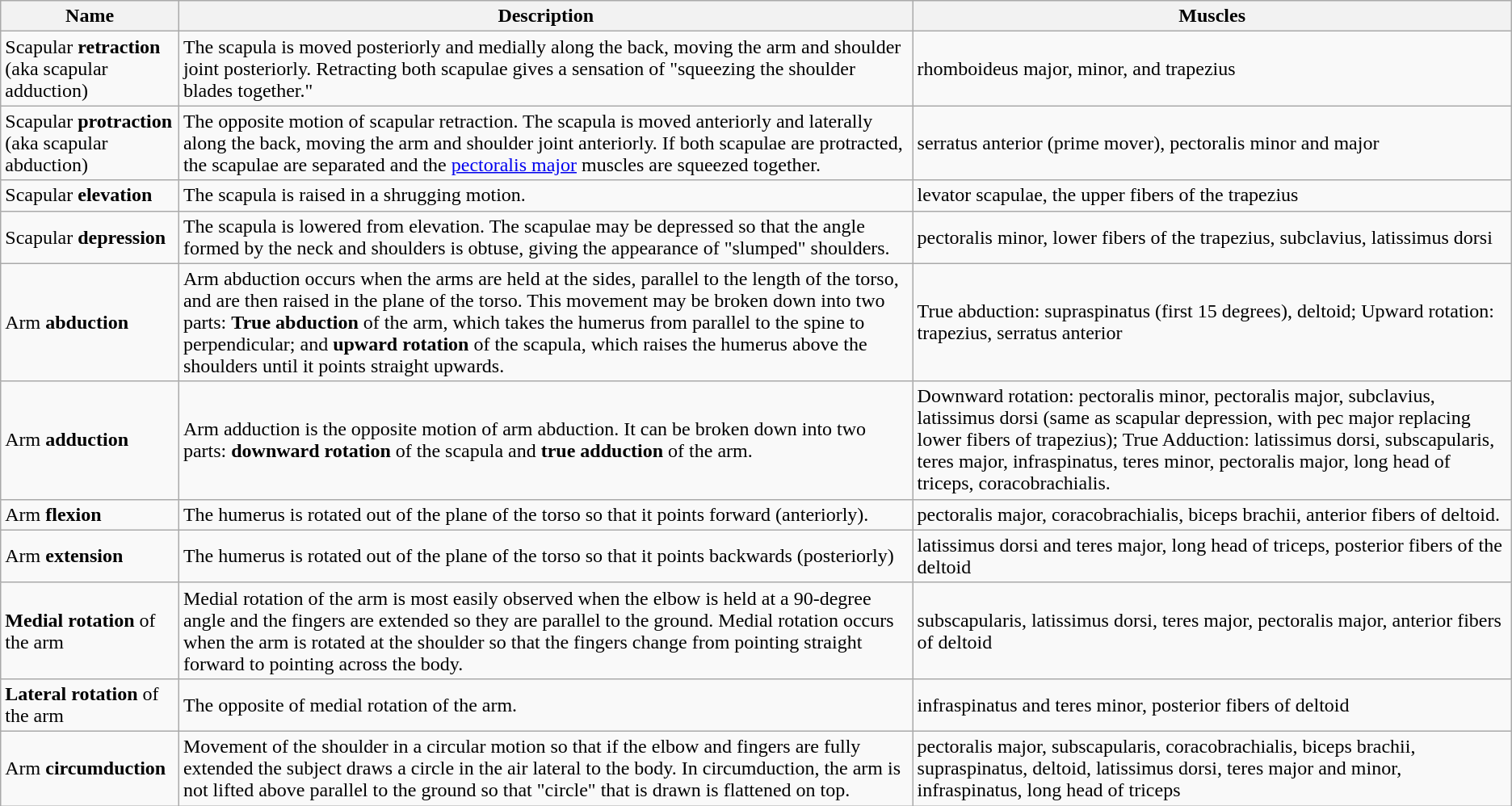<table class="wikitable">
<tr>
<th>Name</th>
<th>Description</th>
<th>Muscles</th>
</tr>
<tr>
<td>Scapular <strong>retraction</strong> (aka scapular adduction)</td>
<td>The scapula is moved posteriorly and medially along the back, moving the arm and shoulder joint posteriorly.  Retracting both scapulae gives a sensation of "squeezing the shoulder blades together."</td>
<td>rhomboideus major, minor, and trapezius</td>
</tr>
<tr>
<td>Scapular <strong>protraction</strong> (aka scapular abduction)</td>
<td>The opposite motion of scapular retraction.  The scapula is moved anteriorly and laterally along the back, moving the arm and shoulder joint anteriorly.  If both scapulae are protracted, the scapulae are separated and the <a href='#'>pectoralis major</a> muscles are squeezed together.</td>
<td>serratus anterior (prime mover), pectoralis minor and major</td>
</tr>
<tr>
<td>Scapular <strong>elevation</strong></td>
<td>The scapula is raised in a shrugging motion.</td>
<td>levator scapulae, the upper fibers of the trapezius</td>
</tr>
<tr>
<td>Scapular <strong>depression</strong></td>
<td>The scapula is lowered from elevation. The scapulae may be depressed so that the angle formed by the neck and shoulders is obtuse, giving the appearance of "slumped" shoulders.</td>
<td>pectoralis minor, lower fibers of the trapezius, subclavius, latissimus dorsi</td>
</tr>
<tr>
<td>Arm <strong>abduction</strong></td>
<td>Arm abduction occurs when the arms are held at the sides, parallel to the length of the torso, and are then raised in the plane of the torso.  This movement may be broken down into two parts: <strong>True abduction</strong> of the arm, which takes the humerus from parallel to the spine to perpendicular; and <strong>upward rotation</strong> of the scapula, which raises the humerus above the shoulders until it points straight upwards.</td>
<td>True abduction: supraspinatus (first 15 degrees), deltoid; Upward rotation: trapezius, serratus anterior</td>
</tr>
<tr>
<td>Arm <strong>adduction</strong></td>
<td>Arm adduction is the opposite motion of arm abduction.  It can be broken down into two parts: <strong>downward rotation</strong> of the scapula and <strong>true adduction</strong> of the arm.</td>
<td>Downward rotation: pectoralis minor, pectoralis major, subclavius, latissimus dorsi (same as scapular depression, with pec major replacing lower fibers of trapezius); True Adduction: latissimus dorsi, subscapularis, teres major,  infraspinatus, teres minor, pectoralis major, long head of triceps, coracobrachialis.</td>
</tr>
<tr>
<td>Arm <strong>flexion</strong></td>
<td>The humerus is rotated out of the plane of the torso so that it points forward (anteriorly).</td>
<td>pectoralis major, coracobrachialis, biceps brachii, anterior fibers of deltoid.</td>
</tr>
<tr>
<td>Arm <strong>extension</strong></td>
<td>The humerus is rotated out of the plane of the torso so that it points backwards (posteriorly)</td>
<td>latissimus dorsi and teres major, long head of triceps, posterior fibers of the deltoid</td>
</tr>
<tr>
<td><strong>Medial rotation</strong> of the arm</td>
<td>Medial rotation of the arm is most easily observed when the elbow is held at a 90-degree angle and the fingers are extended so they are parallel to the ground.  Medial rotation occurs when the arm is rotated at the shoulder so that the fingers change from pointing straight forward to pointing across the body.</td>
<td>subscapularis, latissimus dorsi, teres major, pectoralis major, anterior fibers of deltoid</td>
</tr>
<tr>
<td><strong>Lateral rotation</strong> of the arm</td>
<td>The opposite of medial rotation of the arm.</td>
<td>infraspinatus and teres minor, posterior fibers of deltoid</td>
</tr>
<tr>
<td>Arm <strong>circumduction</strong></td>
<td>Movement of the shoulder in a circular motion so that if the elbow and fingers are fully extended the subject draws a circle in the air lateral to the body.  In circumduction, the arm is not lifted above parallel to the ground so that "circle" that is drawn is flattened on top.</td>
<td>pectoralis major, subscapularis, coracobrachialis, biceps brachii, supraspinatus, deltoid, latissimus dorsi, teres major and minor, infraspinatus, long head of triceps</td>
</tr>
</table>
